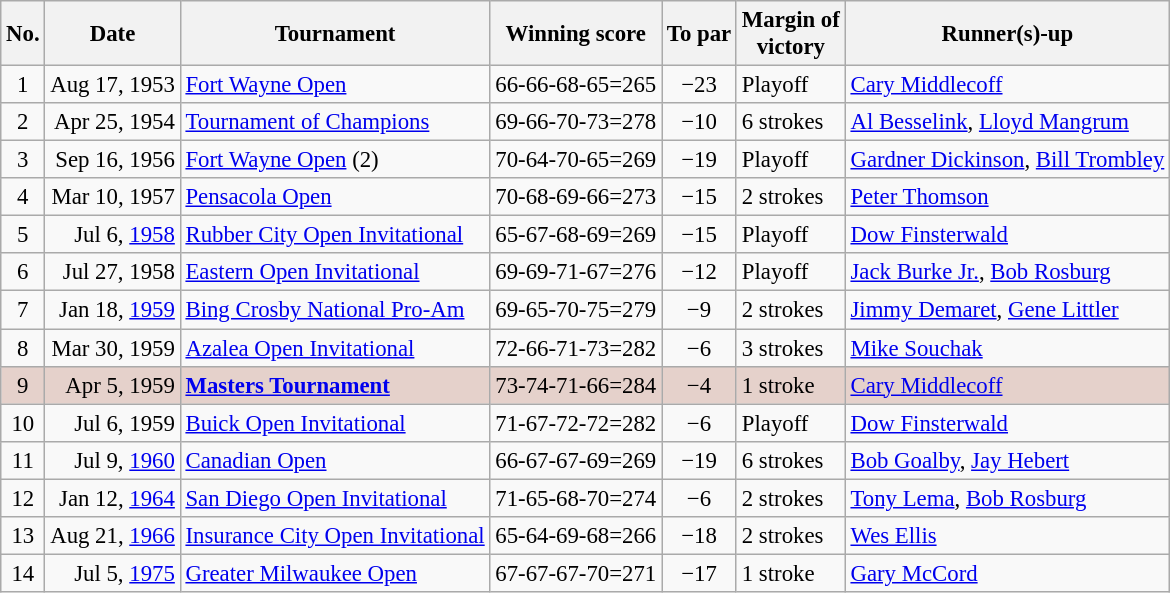<table class="wikitable" style="font-size:95%;">
<tr>
<th>No.</th>
<th>Date</th>
<th>Tournament</th>
<th>Winning score</th>
<th>To par</th>
<th>Margin of<br>victory</th>
<th>Runner(s)-up</th>
</tr>
<tr>
<td align=center>1</td>
<td align=right>Aug 17, 1953</td>
<td><a href='#'>Fort Wayne Open</a></td>
<td>66-66-68-65=265</td>
<td align=center>−23</td>
<td>Playoff</td>
<td> <a href='#'>Cary Middlecoff</a></td>
</tr>
<tr>
<td align=center>2</td>
<td align=right>Apr 25, 1954</td>
<td><a href='#'>Tournament of Champions</a></td>
<td>69-66-70-73=278</td>
<td align=center>−10</td>
<td>6 strokes</td>
<td> <a href='#'>Al Besselink</a>,  <a href='#'>Lloyd Mangrum</a></td>
</tr>
<tr>
<td align=center>3</td>
<td align=right>Sep 16, 1956</td>
<td><a href='#'>Fort Wayne Open</a> (2)</td>
<td>70-64-70-65=269</td>
<td align=center>−19</td>
<td>Playoff</td>
<td> <a href='#'>Gardner Dickinson</a>,  <a href='#'>Bill Trombley</a></td>
</tr>
<tr>
<td align=center>4</td>
<td align=right>Mar 10, 1957</td>
<td><a href='#'>Pensacola Open</a></td>
<td>70-68-69-66=273</td>
<td align=center>−15</td>
<td>2 strokes</td>
<td> <a href='#'>Peter Thomson</a></td>
</tr>
<tr>
<td align=center>5</td>
<td align=right>Jul 6, <a href='#'>1958</a></td>
<td><a href='#'>Rubber City Open Invitational</a></td>
<td>65-67-68-69=269</td>
<td align=center>−15</td>
<td>Playoff</td>
<td> <a href='#'>Dow Finsterwald</a></td>
</tr>
<tr>
<td align=center>6</td>
<td align=right>Jul 27, 1958</td>
<td><a href='#'>Eastern Open Invitational</a></td>
<td>69-69-71-67=276</td>
<td align=center>−12</td>
<td>Playoff</td>
<td> <a href='#'>Jack Burke Jr.</a>,  <a href='#'>Bob Rosburg</a></td>
</tr>
<tr>
<td align=center>7</td>
<td align=right>Jan 18, <a href='#'>1959</a></td>
<td><a href='#'>Bing Crosby National Pro-Am</a></td>
<td>69-65-70-75=279</td>
<td align=center>−9</td>
<td>2 strokes</td>
<td> <a href='#'>Jimmy Demaret</a>,  <a href='#'>Gene Littler</a></td>
</tr>
<tr>
<td align=center>8</td>
<td align=right>Mar 30, 1959</td>
<td><a href='#'>Azalea Open Invitational</a></td>
<td>72-66-71-73=282</td>
<td align=center>−6</td>
<td>3 strokes</td>
<td> <a href='#'>Mike Souchak</a></td>
</tr>
<tr style="background:#e5d1cb;">
<td align=center>9</td>
<td align=right>Apr 5, 1959</td>
<td><strong><a href='#'>Masters Tournament</a></strong></td>
<td>73-74-71-66=284</td>
<td align=center>−4</td>
<td>1 stroke</td>
<td> <a href='#'>Cary Middlecoff</a></td>
</tr>
<tr>
<td align=center>10</td>
<td align=right>Jul 6, 1959</td>
<td><a href='#'>Buick Open Invitational</a></td>
<td>71-67-72-72=282</td>
<td align=center>−6</td>
<td>Playoff</td>
<td> <a href='#'>Dow Finsterwald</a></td>
</tr>
<tr>
<td align=center>11</td>
<td align=right>Jul 9, <a href='#'>1960</a></td>
<td><a href='#'>Canadian Open</a></td>
<td>66-67-67-69=269</td>
<td align=center>−19</td>
<td>6 strokes</td>
<td> <a href='#'>Bob Goalby</a>,  <a href='#'>Jay Hebert</a></td>
</tr>
<tr>
<td align=center>12</td>
<td align=right>Jan 12, <a href='#'>1964</a></td>
<td><a href='#'>San Diego Open Invitational</a></td>
<td>71-65-68-70=274</td>
<td align=center>−6</td>
<td>2 strokes</td>
<td> <a href='#'>Tony Lema</a>,  <a href='#'>Bob Rosburg</a></td>
</tr>
<tr>
<td align=center>13</td>
<td align=right>Aug 21, <a href='#'>1966</a></td>
<td><a href='#'>Insurance City Open Invitational</a></td>
<td>65-64-69-68=266</td>
<td align=center>−18</td>
<td>2 strokes</td>
<td> <a href='#'>Wes Ellis</a></td>
</tr>
<tr>
<td align=center>14</td>
<td align=right>Jul 5, <a href='#'>1975</a></td>
<td><a href='#'>Greater Milwaukee Open</a></td>
<td>67-67-67-70=271</td>
<td align=center>−17</td>
<td>1 stroke</td>
<td> <a href='#'>Gary McCord</a></td>
</tr>
</table>
